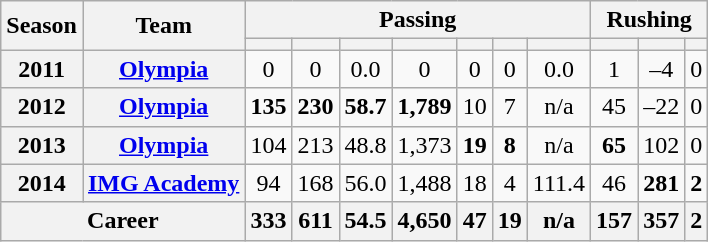<table class=wikitable style="text-align:center;">
<tr>
<th rowspan="2">Season</th>
<th rowspan="2">Team</th>
<th colspan="7">Passing</th>
<th colspan="3">Rushing</th>
</tr>
<tr>
<th></th>
<th></th>
<th></th>
<th></th>
<th></th>
<th></th>
<th></th>
<th></th>
<th></th>
<th></th>
</tr>
<tr>
<th>2011</th>
<th><a href='#'>Olympia</a></th>
<td>0</td>
<td>0</td>
<td>0.0</td>
<td>0</td>
<td>0</td>
<td>0</td>
<td>0.0</td>
<td>1</td>
<td>–4</td>
<td>0</td>
</tr>
<tr>
<th>2012</th>
<th><a href='#'>Olympia</a></th>
<td><strong>135</strong></td>
<td><strong>230</strong></td>
<td><strong>58.7</strong></td>
<td><strong>1,789</strong></td>
<td>10</td>
<td>7</td>
<td>n/a</td>
<td>45</td>
<td>–22</td>
<td>0</td>
</tr>
<tr>
<th>2013</th>
<th><a href='#'>Olympia</a></th>
<td>104</td>
<td>213</td>
<td>48.8</td>
<td>1,373</td>
<td><strong>19</strong></td>
<td><strong>8</strong></td>
<td>n/a</td>
<td><strong>65</strong></td>
<td>102</td>
<td>0</td>
</tr>
<tr>
<th>2014</th>
<th><a href='#'>IMG Academy</a></th>
<td>94</td>
<td>168</td>
<td>56.0</td>
<td>1,488</td>
<td>18</td>
<td>4</td>
<td>111.4</td>
<td>46</td>
<td><strong>281</strong></td>
<td><strong>2</strong></td>
</tr>
<tr>
<th colspan="2">Career</th>
<th>333</th>
<th>611</th>
<th>54.5</th>
<th>4,650</th>
<th>47</th>
<th>19</th>
<th>n/a</th>
<th>157</th>
<th>357</th>
<th>2</th>
</tr>
</table>
